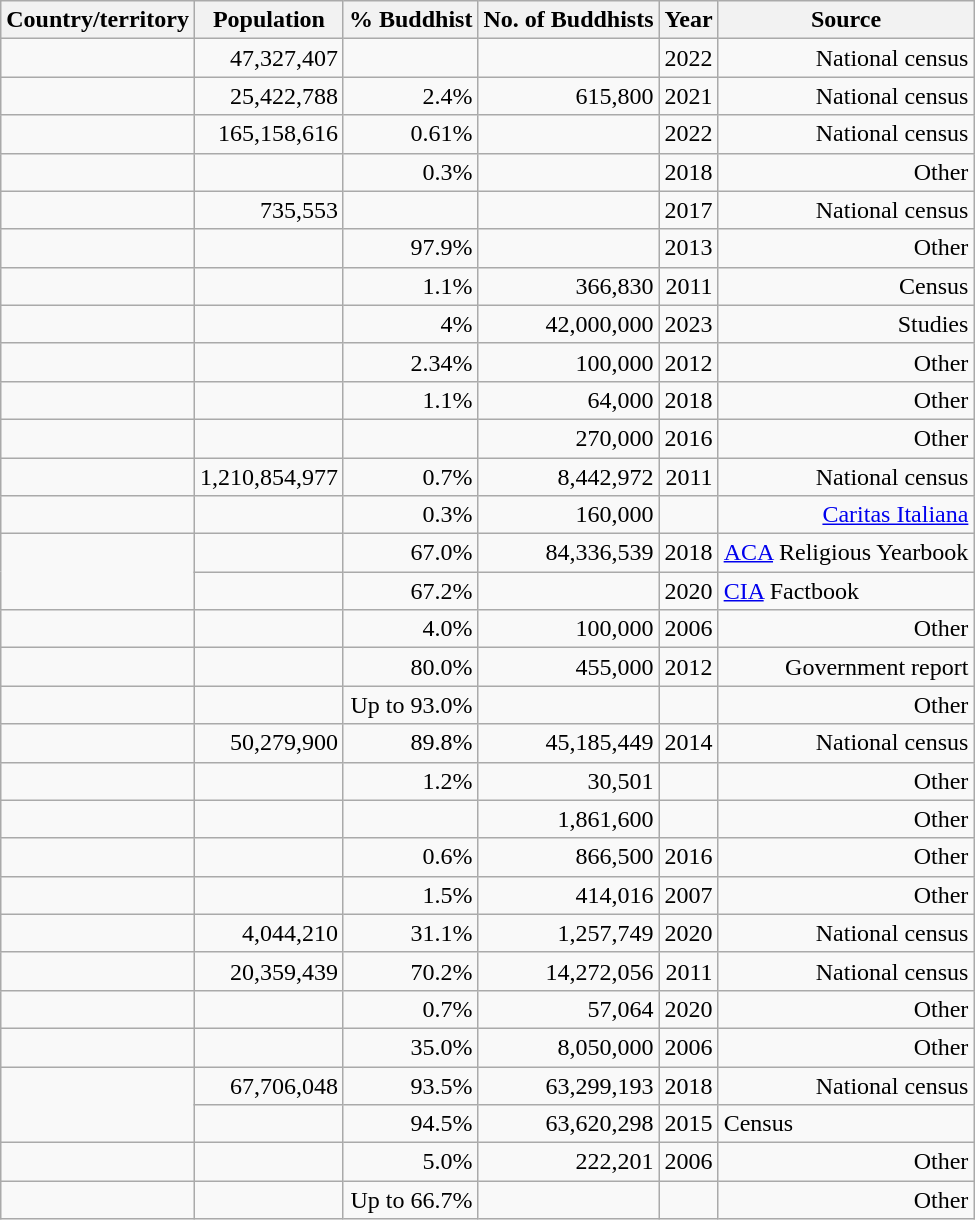<table class="wikitable sortable col1left col6left" style="text-align:right">
<tr>
<th>Country/territory</th>
<th>Population</th>
<th>% Buddhist</th>
<th>No. of Buddhists</th>
<th>Year</th>
<th>Source</th>
</tr>
<tr>
<td></td>
<td>47,327,407</td>
<td></td>
<td></td>
<td>2022</td>
<td>National census</td>
</tr>
<tr>
<td></td>
<td>25,422,788</td>
<td>2.4%</td>
<td>615,800</td>
<td>2021</td>
<td>National census</td>
</tr>
<tr>
<td></td>
<td>165,158,616</td>
<td>0.61%</td>
<td></td>
<td>2022</td>
<td>National census</td>
</tr>
<tr>
<td></td>
<td></td>
<td>0.3%</td>
<td></td>
<td>2018</td>
<td>Other</td>
</tr>
<tr>
<td></td>
<td>735,553</td>
<td></td>
<td></td>
<td>2017</td>
<td>National census</td>
</tr>
<tr>
<td></td>
<td></td>
<td>97.9%</td>
<td></td>
<td>2013</td>
<td>Other</td>
</tr>
<tr>
<td></td>
<td></td>
<td>1.1%</td>
<td>366,830</td>
<td>2011</td>
<td>Census</td>
</tr>
<tr>
<td></td>
<td></td>
<td>4%</td>
<td>42,000,000</td>
<td>2023</td>
<td>Studies</td>
</tr>
<tr>
<td></td>
<td></td>
<td>2.34%</td>
<td>100,000</td>
<td>2012</td>
<td>Other</td>
</tr>
<tr>
<td></td>
<td></td>
<td>1.1%</td>
<td>64,000</td>
<td>2018</td>
<td>Other</td>
</tr>
<tr>
<td></td>
<td></td>
<td></td>
<td>270,000</td>
<td>2016</td>
<td>Other</td>
</tr>
<tr>
<td></td>
<td>1,210,854,977</td>
<td>0.7%</td>
<td>8,442,972</td>
<td>2011</td>
<td>National census</td>
</tr>
<tr>
<td></td>
<td></td>
<td>0.3%</td>
<td>160,000</td>
<td></td>
<td><a href='#'>Caritas Italiana</a></td>
</tr>
<tr>
<td rowspan="2"></td>
<td></td>
<td>67.0%</td>
<td>84,336,539</td>
<td>2018</td>
<td><a href='#'>ACA</a> Religious Yearbook</td>
</tr>
<tr>
<td></td>
<td>67.2%</td>
<td></td>
<td>2020</td>
<td style="text-align:left"><a href='#'>CIA</a> Factbook</td>
</tr>
<tr>
<td></td>
<td></td>
<td>4.0%</td>
<td>100,000</td>
<td>2006</td>
<td>Other</td>
</tr>
<tr>
<td></td>
<td></td>
<td>80.0%</td>
<td>455,000</td>
<td>2012</td>
<td>Government report</td>
</tr>
<tr>
<td></td>
<td></td>
<td>Up to 93.0%</td>
<td></td>
<td></td>
<td>Other</td>
</tr>
<tr>
<td></td>
<td>50,279,900</td>
<td>89.8%</td>
<td>45,185,449</td>
<td>2014</td>
<td>National census</td>
</tr>
<tr>
<td></td>
<td></td>
<td>1.2%</td>
<td>30,501</td>
<td></td>
<td>Other</td>
</tr>
<tr>
<td></td>
<td></td>
<td></td>
<td>1,861,600</td>
<td></td>
<td>Other</td>
</tr>
<tr>
<td></td>
<td></td>
<td>0.6%</td>
<td>866,500</td>
<td>2016</td>
<td>Other</td>
</tr>
<tr>
<td></td>
<td></td>
<td>1.5%</td>
<td>414,016</td>
<td>2007</td>
<td>Other</td>
</tr>
<tr>
<td></td>
<td>4,044,210</td>
<td>31.1%</td>
<td>1,257,749</td>
<td>2020</td>
<td>National census</td>
</tr>
<tr>
<td></td>
<td>20,359,439</td>
<td>70.2%</td>
<td>14,272,056</td>
<td>2011</td>
<td>National census</td>
</tr>
<tr>
<td></td>
<td></td>
<td>0.7%</td>
<td>57,064</td>
<td>2020</td>
<td>Other</td>
</tr>
<tr>
<td></td>
<td></td>
<td>35.0%</td>
<td>8,050,000</td>
<td>2006</td>
<td>Other</td>
</tr>
<tr>
<td rowspan="2"></td>
<td>67,706,048</td>
<td>93.5%</td>
<td>63,299,193</td>
<td>2018</td>
<td>National census</td>
</tr>
<tr>
<td></td>
<td>94.5%</td>
<td>63,620,298</td>
<td>2015</td>
<td style="text-align:left">Census</td>
</tr>
<tr>
<td></td>
<td></td>
<td>5.0%</td>
<td>222,201</td>
<td>2006</td>
<td>Other</td>
</tr>
<tr>
<td></td>
<td></td>
<td>Up to 66.7%</td>
<td></td>
<td></td>
<td>Other</td>
</tr>
</table>
